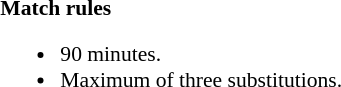<table width=82% style="font-size: 90%">
<tr>
<td width=50% valign=top></td>
<td style="width:60%; vertical-align:top;"><br><strong>Match rules</strong><ul><li>90 minutes.</li><li>Maximum of three substitutions.</li></ul></td>
</tr>
</table>
